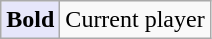<table class=wikitable>
<tr>
<td bgcolor=E6E6FA><strong>Bold</strong></td>
<td>Current player</td>
</tr>
</table>
